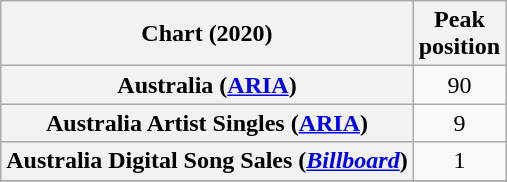<table class="wikitable sortable plainrowheaders" style="text-align:center">
<tr>
<th scope="col">Chart (2020)</th>
<th scope="col">Peak<br>position</th>
</tr>
<tr>
<th scope="row">Australia (<a href='#'>ARIA</a>)</th>
<td>90</td>
</tr>
<tr>
<th scope="row">Australia Artist Singles (<a href='#'>ARIA</a>)</th>
<td>9</td>
</tr>
<tr>
<th scope="row">Australia Digital Song Sales (<em><a href='#'>Billboard</a></em>)</th>
<td>1</td>
</tr>
<tr>
</tr>
<tr>
</tr>
<tr>
</tr>
</table>
